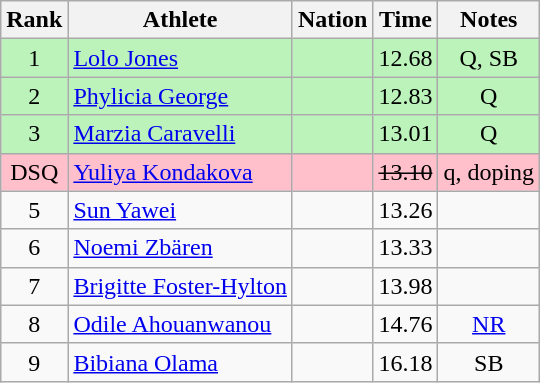<table class="wikitable sortable" style="text-align:center">
<tr>
<th>Rank</th>
<th>Athlete</th>
<th>Nation</th>
<th>Time</th>
<th>Notes</th>
</tr>
<tr bgcolor=bbf3bb>
<td>1</td>
<td align=left><a href='#'>Lolo Jones</a></td>
<td align=left></td>
<td>12.68</td>
<td>Q, SB</td>
</tr>
<tr bgcolor=bbf3bb>
<td>2</td>
<td align=left><a href='#'>Phylicia George</a></td>
<td align=left></td>
<td>12.83</td>
<td>Q</td>
</tr>
<tr bgcolor=bbf3bb>
<td>3</td>
<td align=left><a href='#'>Marzia Caravelli</a></td>
<td align=left></td>
<td>13.01</td>
<td>Q</td>
</tr>
<tr bgcolor=pink>
<td>DSQ</td>
<td align=left><a href='#'>Yuliya Kondakova</a></td>
<td align=left></td>
<td><s>13.10</s></td>
<td>q, doping</td>
</tr>
<tr>
<td>5</td>
<td align=left><a href='#'>Sun Yawei</a></td>
<td align=left></td>
<td>13.26</td>
<td></td>
</tr>
<tr>
<td>6</td>
<td align=left><a href='#'>Noemi Zbären</a></td>
<td align=left></td>
<td>13.33</td>
<td></td>
</tr>
<tr>
<td>7</td>
<td align=left><a href='#'>Brigitte Foster-Hylton</a></td>
<td align=left></td>
<td>13.98</td>
<td></td>
</tr>
<tr>
<td>8</td>
<td align=left><a href='#'>Odile Ahouanwanou</a></td>
<td align=left></td>
<td>14.76</td>
<td><a href='#'>NR</a></td>
</tr>
<tr>
<td>9</td>
<td align=left><a href='#'>Bibiana Olama</a></td>
<td align=left></td>
<td>16.18</td>
<td>SB</td>
</tr>
</table>
